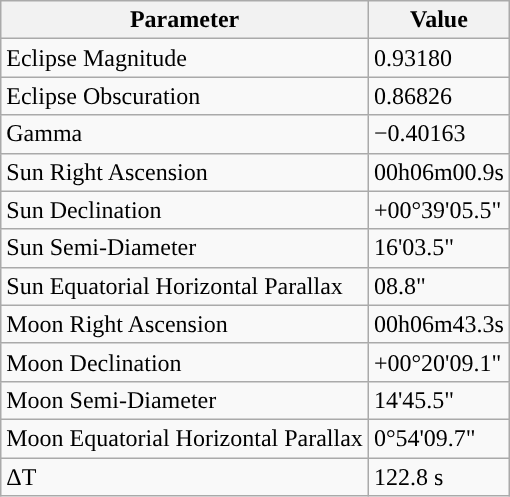<table class="wikitable">
<tr>
<th>Parameter</th>
<th>Value</th>
</tr>
<tr>
<td>Eclipse Magnitude</td>
<td>0.93180</td>
</tr>
<tr>
<td>Eclipse Obscuration</td>
<td>0.86826</td>
</tr>
<tr>
<td>Gamma</td>
<td>−0.40163</td>
</tr>
<tr>
<td>Sun Right Ascension</td>
<td>00h06m00.9s</td>
</tr>
<tr>
<td>Sun Declination</td>
<td>+00°39'05.5"</td>
</tr>
<tr>
<td>Sun Semi-Diameter</td>
<td>16'03.5"</td>
</tr>
<tr>
<td>Sun Equatorial Horizontal Parallax</td>
<td>08.8"</td>
</tr>
<tr>
<td>Moon Right Ascension</td>
<td>00h06m43.3s</td>
</tr>
<tr>
<td>Moon Declination</td>
<td>+00°20'09.1"</td>
</tr>
<tr>
<td>Moon Semi-Diameter</td>
<td>14'45.5"</td>
</tr>
<tr>
<td>Moon Equatorial Horizontal Parallax</td>
<td>0°54'09.7"</td>
</tr>
<tr>
<td>ΔT</td>
<td>122.8 s</td>
</tr>
</table>
